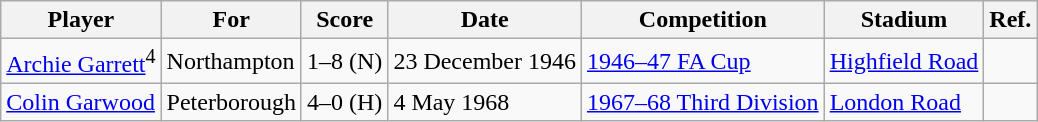<table class="wikitable sortable">
<tr>
<th>Player</th>
<th>For</th>
<th>Score</th>
<th>Date</th>
<th>Competition</th>
<th>Stadium</th>
<th>Ref.</th>
</tr>
<tr>
<td> <a href='#'>Archie Garrett</a><sup>4</sup></td>
<td>Northampton</td>
<td>1–8 (N)</td>
<td>23 December 1946</td>
<td><a href='#'>1946–47 FA Cup</a></td>
<td><a href='#'>Highfield Road</a></td>
<td></td>
</tr>
<tr>
<td> <a href='#'>Colin Garwood</a></td>
<td>Peterborough</td>
<td>4–0 (H)</td>
<td>4 May 1968</td>
<td><a href='#'>1967–68 Third Division</a></td>
<td><a href='#'>London Road</a></td>
<td></td>
</tr>
</table>
